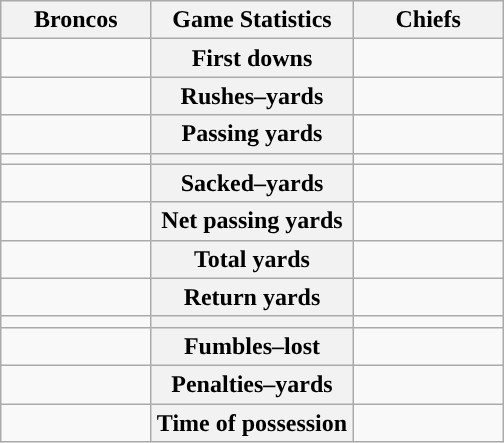<table class="wikitable" style="margin: 1em auto 1em auto">
<tr>
<th style="width:30%;">Broncos</th>
<th style="width:40%;">Game Statistics</th>
<th style="width:30%;">Chiefs</th>
</tr>
<tr>
<td style="text-align:right;"></td>
<th>First downs</th>
<td></td>
</tr>
<tr>
<td style="text-align:right;"></td>
<th>Rushes–yards</th>
<td></td>
</tr>
<tr>
<td style="text-align:right;"></td>
<th>Passing yards</th>
<td></td>
</tr>
<tr>
<td style="text-align:right;"></td>
<th></th>
<td></td>
</tr>
<tr>
<td style="text-align:right;"></td>
<th>Sacked–yards</th>
<td></td>
</tr>
<tr>
<td style="text-align:right;"></td>
<th>Net passing yards</th>
<td></td>
</tr>
<tr>
<td style="text-align:right;"></td>
<th>Total yards</th>
<td></td>
</tr>
<tr>
<td style="text-align:right;"></td>
<th>Return yards</th>
<td></td>
</tr>
<tr>
<td style="text-align:right;"></td>
<th></th>
<td></td>
</tr>
<tr>
<td style="text-align:right;"></td>
<th>Fumbles–lost</th>
<td></td>
</tr>
<tr>
<td style="text-align:right;"></td>
<th>Penalties–yards</th>
<td></td>
</tr>
<tr>
<td style="text-align:right;"></td>
<th>Time of possession</th>
<td></td>
</tr>
</table>
